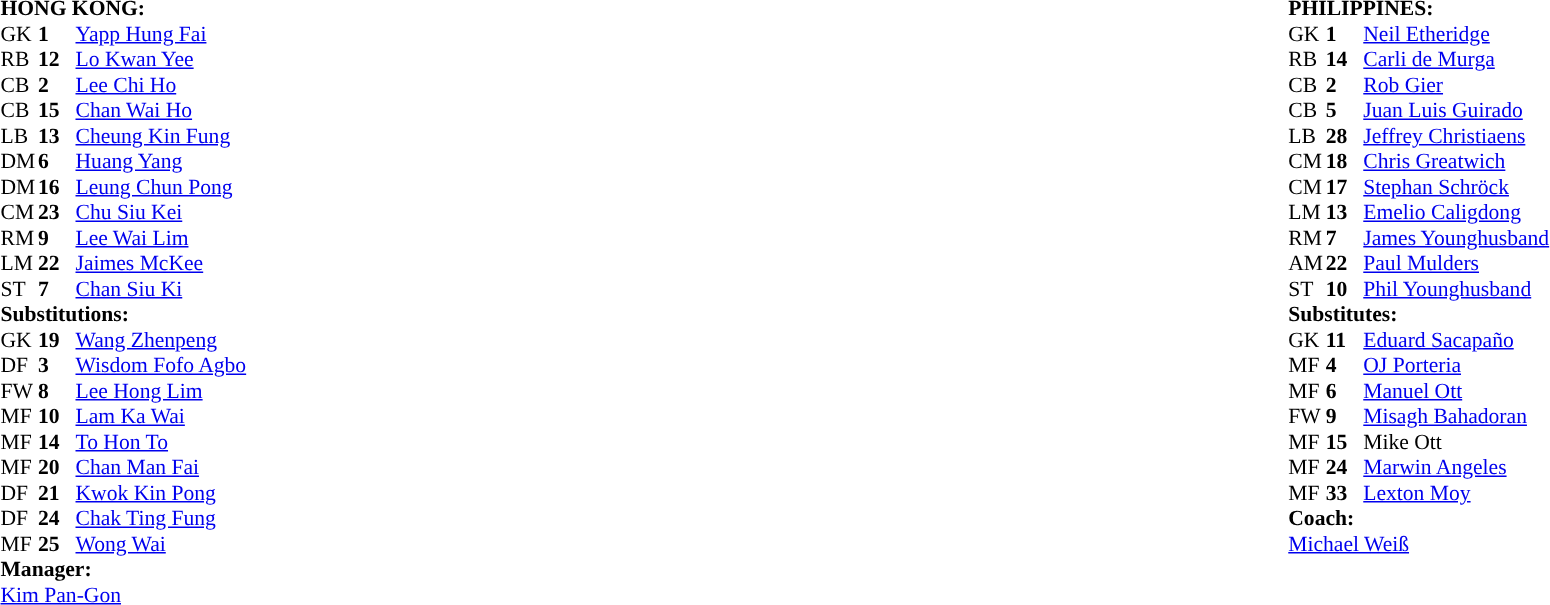<table style="width:100%;">
<tr>
<td style="vertical-align:top; width:50%;"><br><table style="font-size: 90%" cellspacing="0" cellpadding="0">
<tr>
<td colspan=4><strong>HONG KONG:</strong></td>
</tr>
<tr>
<th width=25></th>
<th width=25></th>
</tr>
<tr>
<td>GK</td>
<td><strong>1</strong></td>
<td><a href='#'>Yapp Hung Fai</a></td>
<td></td>
<td></td>
</tr>
<tr>
<td>RB</td>
<td><strong>12</strong></td>
<td><a href='#'>Lo Kwan Yee</a></td>
<td></td>
<td></td>
</tr>
<tr>
<td>CB</td>
<td><strong>2</strong></td>
<td><a href='#'>Lee Chi Ho</a></td>
<td></td>
<td></td>
</tr>
<tr>
<td>CB</td>
<td><strong>15</strong></td>
<td><a href='#'>Chan Wai Ho</a></td>
<td></td>
<td></td>
</tr>
<tr>
<td>LB</td>
<td><strong>13</strong></td>
<td><a href='#'>Cheung Kin Fung</a></td>
<td></td>
<td></td>
</tr>
<tr>
<td>DM</td>
<td><strong>6</strong></td>
<td><a href='#'>Huang Yang</a></td>
<td></td>
<td></td>
</tr>
<tr>
<td>DM</td>
<td><strong>16</strong></td>
<td><a href='#'>Leung Chun Pong</a></td>
<td></td>
<td></td>
</tr>
<tr>
<td>CM</td>
<td><strong>23</strong></td>
<td><a href='#'>Chu Siu Kei</a></td>
<td></td>
<td></td>
</tr>
<tr>
<td>RM</td>
<td><strong>9</strong></td>
<td><a href='#'>Lee Wai Lim</a></td>
<td></td>
<td></td>
</tr>
<tr>
<td>LM</td>
<td><strong>22</strong></td>
<td><a href='#'>Jaimes McKee</a></td>
<td></td>
<td></td>
</tr>
<tr>
<td>ST</td>
<td><strong>7</strong></td>
<td><a href='#'>Chan Siu Ki</a></td>
<td></td>
<td></td>
</tr>
<tr>
<td colspan=3><strong>Substitutions:</strong></td>
</tr>
<tr>
<td>GK</td>
<td><strong>19</strong></td>
<td><a href='#'>Wang Zhenpeng</a></td>
<td></td>
<td></td>
</tr>
<tr>
<td>DF</td>
<td><strong>3</strong></td>
<td><a href='#'>Wisdom Fofo Agbo</a></td>
<td></td>
<td></td>
</tr>
<tr>
<td>FW</td>
<td><strong>8</strong></td>
<td><a href='#'>Lee Hong Lim</a></td>
<td></td>
<td></td>
</tr>
<tr>
<td>MF</td>
<td><strong>10</strong></td>
<td><a href='#'>Lam Ka Wai</a></td>
<td></td>
<td></td>
</tr>
<tr>
<td>MF</td>
<td><strong>14</strong></td>
<td><a href='#'>To Hon To</a></td>
<td></td>
<td></td>
</tr>
<tr>
<td>MF</td>
<td><strong>20</strong></td>
<td><a href='#'>Chan Man Fai</a></td>
<td></td>
<td></td>
</tr>
<tr>
<td>DF</td>
<td><strong>21</strong></td>
<td><a href='#'>Kwok Kin Pong</a></td>
<td></td>
<td></td>
</tr>
<tr>
<td>DF</td>
<td><strong>24</strong></td>
<td><a href='#'>Chak Ting Fung</a></td>
<td></td>
<td></td>
</tr>
<tr>
<td>MF</td>
<td><strong>25</strong></td>
<td><a href='#'>Wong Wai</a></td>
<td></td>
<td></td>
</tr>
<tr>
<td colspan=3><strong>Manager:</strong></td>
</tr>
<tr>
<td colspan=4> <a href='#'>Kim Pan-Gon</a></td>
</tr>
</table>
</td>
<td valign="top"></td>
<td style="vertical-align:top; width:50%;"><br><table cellspacing="0" cellpadding="0" style="font-size:90%; margin:auto;">
<tr>
<td colspan="4"><strong>PHILIPPINES:</strong></td>
</tr>
<tr>
<th width="25"></th>
<th width="25"></th>
</tr>
<tr>
<td>GK</td>
<td><strong>1</strong></td>
<td><a href='#'>Neil Etheridge</a></td>
<td></td>
<td></td>
</tr>
<tr>
<td>RB</td>
<td><strong>14</strong></td>
<td><a href='#'>Carli de Murga</a></td>
<td></td>
<td></td>
</tr>
<tr>
<td>CB</td>
<td><strong>2</strong></td>
<td><a href='#'>Rob Gier</a></td>
<td></td>
<td></td>
</tr>
<tr>
<td>CB</td>
<td><strong>5</strong></td>
<td><a href='#'>Juan Luis Guirado</a></td>
<td></td>
<td></td>
</tr>
<tr>
<td>LB</td>
<td><strong>28</strong></td>
<td><a href='#'>Jeffrey Christiaens</a></td>
<td></td>
<td></td>
</tr>
<tr>
<td>CM</td>
<td><strong>18</strong></td>
<td><a href='#'>Chris Greatwich</a></td>
<td></td>
<td></td>
</tr>
<tr>
<td>CM</td>
<td><strong>17</strong></td>
<td><a href='#'>Stephan Schröck</a></td>
<td></td>
<td></td>
</tr>
<tr>
<td>LM</td>
<td><strong>13</strong></td>
<td><a href='#'>Emelio Caligdong</a></td>
<td></td>
<td></td>
</tr>
<tr>
<td>RM</td>
<td><strong>7</strong></td>
<td><a href='#'>James Younghusband</a></td>
<td></td>
<td></td>
</tr>
<tr>
<td>AM</td>
<td><strong>22</strong></td>
<td><a href='#'>Paul Mulders</a></td>
<td></td>
<td></td>
</tr>
<tr>
<td>ST</td>
<td><strong>10</strong></td>
<td><a href='#'>Phil Younghusband</a></td>
<td></td>
<td></td>
</tr>
<tr>
<td colspan=4><strong>Substitutes:</strong></td>
</tr>
<tr>
<td>GK</td>
<td><strong>11</strong></td>
<td><a href='#'>Eduard Sacapaño</a></td>
<td></td>
<td></td>
</tr>
<tr>
<td>MF</td>
<td><strong>4</strong></td>
<td><a href='#'>OJ Porteria</a></td>
<td></td>
<td></td>
</tr>
<tr>
<td>MF</td>
<td><strong>6</strong></td>
<td><a href='#'>Manuel Ott</a></td>
<td></td>
<td></td>
</tr>
<tr>
<td>FW</td>
<td><strong>9</strong></td>
<td><a href='#'>Misagh Bahadoran</a></td>
<td></td>
<td></td>
</tr>
<tr>
<td>MF</td>
<td><strong>15</strong></td>
<td>Mike Ott</td>
<td></td>
<td></td>
</tr>
<tr>
<td>MF</td>
<td><strong>24</strong></td>
<td><a href='#'>Marwin Angeles</a></td>
<td></td>
<td></td>
</tr>
<tr>
<td>MF</td>
<td><strong>33</strong></td>
<td><a href='#'>Lexton Moy</a></td>
<td></td>
<td></td>
</tr>
<tr>
<td colspan=4><strong>Coach:</strong></td>
</tr>
<tr>
<td colspan="4"> <a href='#'>Michael Weiß</a></td>
</tr>
</table>
</td>
</tr>
</table>
